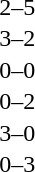<table cellspacing=1 width=70%>
<tr>
<th width=25%></th>
<th width=30%></th>
<th width=15%></th>
<th width=30%></th>
</tr>
<tr>
<td></td>
<td align=right></td>
<td align=center>2–5</td>
<td></td>
</tr>
<tr>
<td></td>
<td align=right></td>
<td align=center>3–2</td>
<td></td>
</tr>
<tr>
<td></td>
<td align=right></td>
<td align=center>0–0</td>
<td></td>
</tr>
<tr>
<td></td>
<td align=right></td>
<td align=center>0–2</td>
<td></td>
</tr>
<tr>
<td></td>
<td align=right></td>
<td align=center>3–0</td>
<td></td>
</tr>
<tr>
<td></td>
<td align=right></td>
<td align=center>0–3</td>
<td></td>
</tr>
</table>
